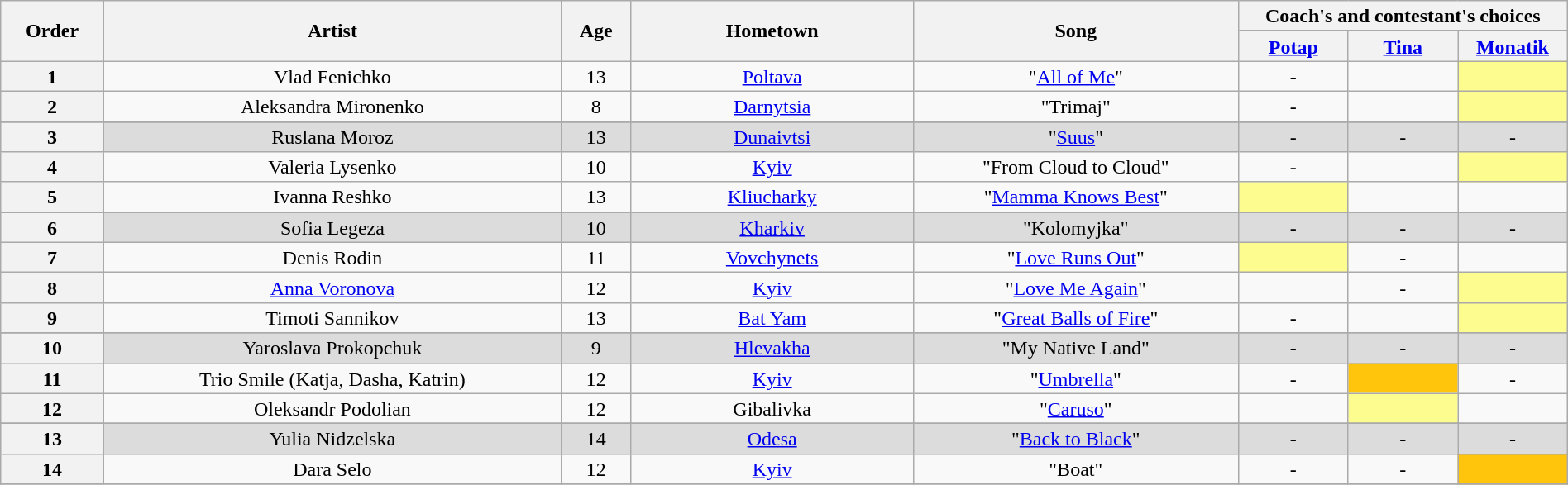<table class="wikitable" style="text-align:center; line-height:17px; width:100%;">
<tr>
<th scope="col" rowspan="2" style="width=05%;">Order</th>
<th scope="col" rowspan="2" style="width=20%;">Artist</th>
<th scope="col" rowspan="2" style="width=05%;">Age</th>
<th scope="col" rowspan="2" style="width:18%;">Hometown</th>
<th scope="col" rowspan="2" style="width=22%;">Song</th>
<th scope="col" colspan="4" style="width=28%;">Coach's and contestant's choices</th>
</tr>
<tr>
<th width="07%"><a href='#'>Potap</a></th>
<th width="07%"><a href='#'>Tina</a></th>
<th width="07%"><a href='#'>Monatik</a></th>
</tr>
<tr>
<th>1</th>
<td>Vlad Fenichko</td>
<td>13</td>
<td><a href='#'>Poltava</a></td>
<td>"<a href='#'>All of Me</a>"</td>
<td>-</td>
<td><strong></strong></td>
<td style="background:#fdfc8f;"><strong></strong></td>
</tr>
<tr>
<th>2</th>
<td>Aleksandra Mironenko</td>
<td>8</td>
<td><a href='#'>Darnytsia</a></td>
<td>"Trimaj"</td>
<td>-</td>
<td><strong></strong></td>
<td style="background:#fdfc8f;"><strong></strong></td>
</tr>
<tr>
</tr>
<tr style="background:#DCDCDC;">
<th>3</th>
<td>Ruslana Moroz</td>
<td>13</td>
<td><a href='#'>Dunaivtsi</a></td>
<td>"<a href='#'>Suus</a>"</td>
<td>-</td>
<td>-</td>
<td>-</td>
</tr>
<tr>
<th>4</th>
<td>Valeria Lysenko</td>
<td>10</td>
<td><a href='#'>Kyiv</a></td>
<td>"From Cloud to Cloud"</td>
<td>-</td>
<td><strong></strong></td>
<td style="background:#fdfc8f;"><strong></strong></td>
</tr>
<tr>
<th>5</th>
<td>Ivanna Reshko</td>
<td>13</td>
<td><a href='#'>Kliucharky</a></td>
<td>"<a href='#'>Mamma Knows Best</a>"</td>
<td style="background:#fdfc8f;"><strong></strong></td>
<td><strong></strong></td>
<td><strong></strong></td>
</tr>
<tr>
</tr>
<tr style="background:#DCDCDC;">
<th>6</th>
<td>Sofia Legeza</td>
<td>10</td>
<td><a href='#'>Kharkiv</a></td>
<td>"Kolomyjka"</td>
<td>-</td>
<td>-</td>
<td>-</td>
</tr>
<tr>
<th>7</th>
<td>Denis Rodin</td>
<td>11</td>
<td><a href='#'>Vovchynets</a></td>
<td>"<a href='#'>Love Runs Out</a>"</td>
<td style="background:#fdfc8f;"><strong></strong></td>
<td>-</td>
<td><strong></strong></td>
</tr>
<tr>
<th>8</th>
<td><a href='#'>Anna Voronova</a></td>
<td>12</td>
<td><a href='#'>Kyiv</a></td>
<td>"<a href='#'>Love Me Again</a>"</td>
<td><strong></strong></td>
<td>-</td>
<td style="background:#fdfc8f;"><strong></strong></td>
</tr>
<tr>
<th>9</th>
<td>Timoti Sannikov</td>
<td>13</td>
<td><a href='#'>Bat Yam</a></td>
<td>"<a href='#'>Great Balls of Fire</a>"</td>
<td>-</td>
<td><strong></strong></td>
<td style="background:#fdfc8f;"><strong></strong></td>
</tr>
<tr>
</tr>
<tr style="background:#DCDCDC;">
<th>10</th>
<td>Yaroslava Prokopchuk</td>
<td>9</td>
<td><a href='#'>Hlevakha</a></td>
<td>"My Native Land"</td>
<td>-</td>
<td>-</td>
<td>-</td>
</tr>
<tr>
<th>11</th>
<td>Trio Smile (Katja, Dasha, Katrin)</td>
<td>12</td>
<td><a href='#'>Kyiv</a></td>
<td>"<a href='#'>Umbrella</a>"</td>
<td>-</td>
<td style="background:#ffc40c;"><strong></strong></td>
<td>-</td>
</tr>
<tr>
<th>12</th>
<td>Oleksandr Podolian</td>
<td>12</td>
<td>Gibalivka</td>
<td>"<a href='#'>Caruso</a>"</td>
<td><strong></strong></td>
<td style="background:#fdfc8f;"><strong></strong></td>
<td><strong></strong></td>
</tr>
<tr>
</tr>
<tr style="background:#DCDCDC;">
<th>13</th>
<td>Yulia Nidzelska</td>
<td>14</td>
<td><a href='#'>Odesa</a></td>
<td>"<a href='#'>Back to Black</a>"</td>
<td>-</td>
<td>-</td>
<td>-</td>
</tr>
<tr>
<th>14</th>
<td>Dara Selo</td>
<td>12</td>
<td><a href='#'>Kyiv</a></td>
<td>"Boat"</td>
<td>-</td>
<td>-</td>
<td style="background:#ffc40c;"><strong></strong></td>
</tr>
<tr>
</tr>
</table>
